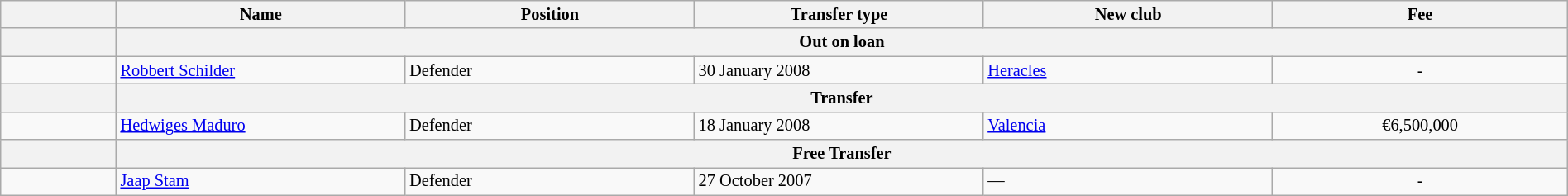<table class="wikitable" style="width:100%; font-size:85%;">
<tr>
<th width="2%"></th>
<th width="5%">Name</th>
<th width="5%">Position</th>
<th width="5%">Transfer type</th>
<th width="5%">New club</th>
<th width="5%">Fee</th>
</tr>
<tr>
<th></th>
<th colspan="5" align="center">Out on loan</th>
</tr>
<tr>
<td align=center></td>
<td align=left> <a href='#'>Robbert Schilder</a></td>
<td align=left>Defender</td>
<td align=left>30 January 2008</td>
<td align=left> <a href='#'>Heracles</a></td>
<td align=center>-</td>
</tr>
<tr>
<th></th>
<th colspan="5" align="center">Transfer</th>
</tr>
<tr>
<td align=center></td>
<td align=left> <a href='#'>Hedwiges Maduro</a></td>
<td align=left>Defender</td>
<td align=left>18 January 2008</td>
<td align=left> <a href='#'>Valencia</a></td>
<td align=center>€6,500,000</td>
</tr>
<tr>
<th></th>
<th colspan="5" align="center">Free Transfer</th>
</tr>
<tr>
<td align=center></td>
<td align=left> <a href='#'>Jaap Stam</a></td>
<td align=left>Defender</td>
<td align=left>27 October 2007</td>
<td align=left>—</td>
<td align=center>-</td>
</tr>
</table>
